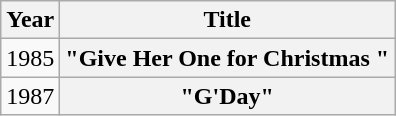<table class="wikitable plainrowheaders" style="text-align:center;" border="1">
<tr>
<th>Year</th>
<th>Title</th>
</tr>
<tr>
<td>1985</td>
<th scope="row">"Give Her One for Christmas "</th>
</tr>
<tr>
<td>1987</td>
<th scope="row">"G'Day"</th>
</tr>
</table>
